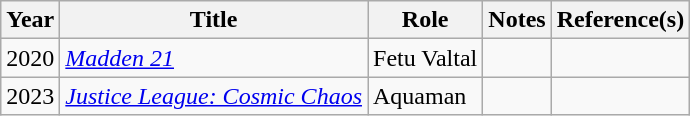<table class="wikitable sortable plainrowheaders" style="white-space:nowrap">
<tr>
<th>Year</th>
<th>Title</th>
<th>Role</th>
<th>Notes</th>
<th scope="col" class="unsortable">Reference(s)</th>
</tr>
<tr>
<td>2020</td>
<td><em><a href='#'>Madden 21</a></em></td>
<td>Fetu Valtal</td>
<td></td>
<td></td>
</tr>
<tr>
<td>2023</td>
<td><em><a href='#'>Justice League: Cosmic Chaos</a></em></td>
<td>Aquaman</td>
<td></td>
<td></td>
</tr>
</table>
